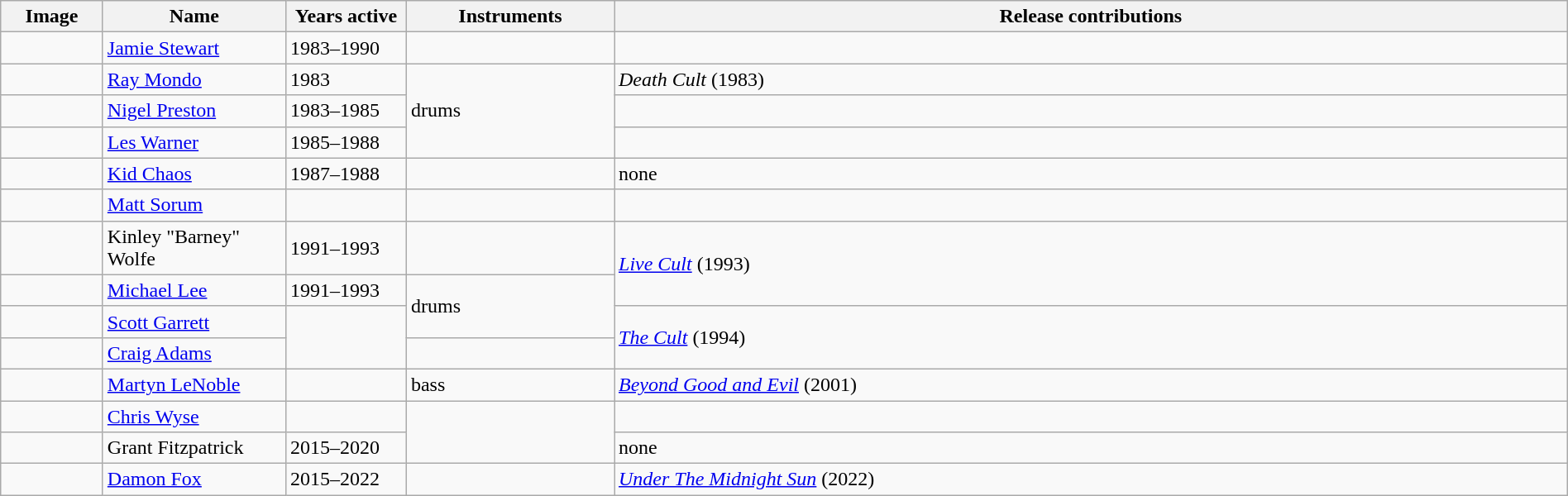<table class="wikitable" border="1" width=100%>
<tr>
<th width="75">Image</th>
<th width="140">Name</th>
<th width="90">Years active</th>
<th width="160">Instruments</th>
<th>Release contributions</th>
</tr>
<tr>
<td></td>
<td><a href='#'>Jamie Stewart</a></td>
<td>1983–1990</td>
<td></td>
<td></td>
</tr>
<tr>
<td></td>
<td><a href='#'>Ray Mondo</a><br></td>
<td>1983</td>
<td rowspan="3">drums</td>
<td><em>Death Cult</em> (1983)</td>
</tr>
<tr>
<td></td>
<td><a href='#'>Nigel Preston</a></td>
<td>1983–1985 </td>
<td></td>
</tr>
<tr>
<td></td>
<td><a href='#'>Les Warner</a></td>
<td>1985–1988</td>
<td></td>
</tr>
<tr>
<td></td>
<td><a href='#'>Kid Chaos</a><br></td>
<td>1987–1988</td>
<td></td>
<td>none</td>
</tr>
<tr>
<td></td>
<td><a href='#'>Matt Sorum</a></td>
<td></td>
<td></td>
<td></td>
</tr>
<tr>
<td></td>
<td>Kinley "Barney" Wolfe</td>
<td>1991–1993</td>
<td></td>
<td rowspan="2"><em><a href='#'>Live Cult</a></em> (1993)</td>
</tr>
<tr>
<td></td>
<td><a href='#'>Michael Lee</a></td>
<td>1991–1993 </td>
<td rowspan="2">drums</td>
</tr>
<tr>
<td></td>
<td><a href='#'>Scott Garrett</a></td>
<td rowspan="2"></td>
<td rowspan="2"><em><a href='#'>The Cult</a></em> (1994)</td>
</tr>
<tr>
<td></td>
<td><a href='#'>Craig Adams</a></td>
<td></td>
</tr>
<tr>
<td></td>
<td><a href='#'>Martyn LeNoble</a></td>
<td></td>
<td>bass</td>
<td><em><a href='#'>Beyond Good and Evil</a></em> (2001) </td>
</tr>
<tr>
<td></td>
<td><a href='#'>Chris Wyse</a></td>
<td></td>
<td rowspan="2"></td>
<td><br></td>
</tr>
<tr>
<td></td>
<td>Grant Fitzpatrick</td>
<td>2015–2020</td>
<td>none</td>
</tr>
<tr>
<td></td>
<td><a href='#'>Damon Fox</a></td>
<td>2015–2022</td>
<td></td>
<td><em><a href='#'>Under The Midnight Sun</a></em> (2022)</td>
</tr>
</table>
